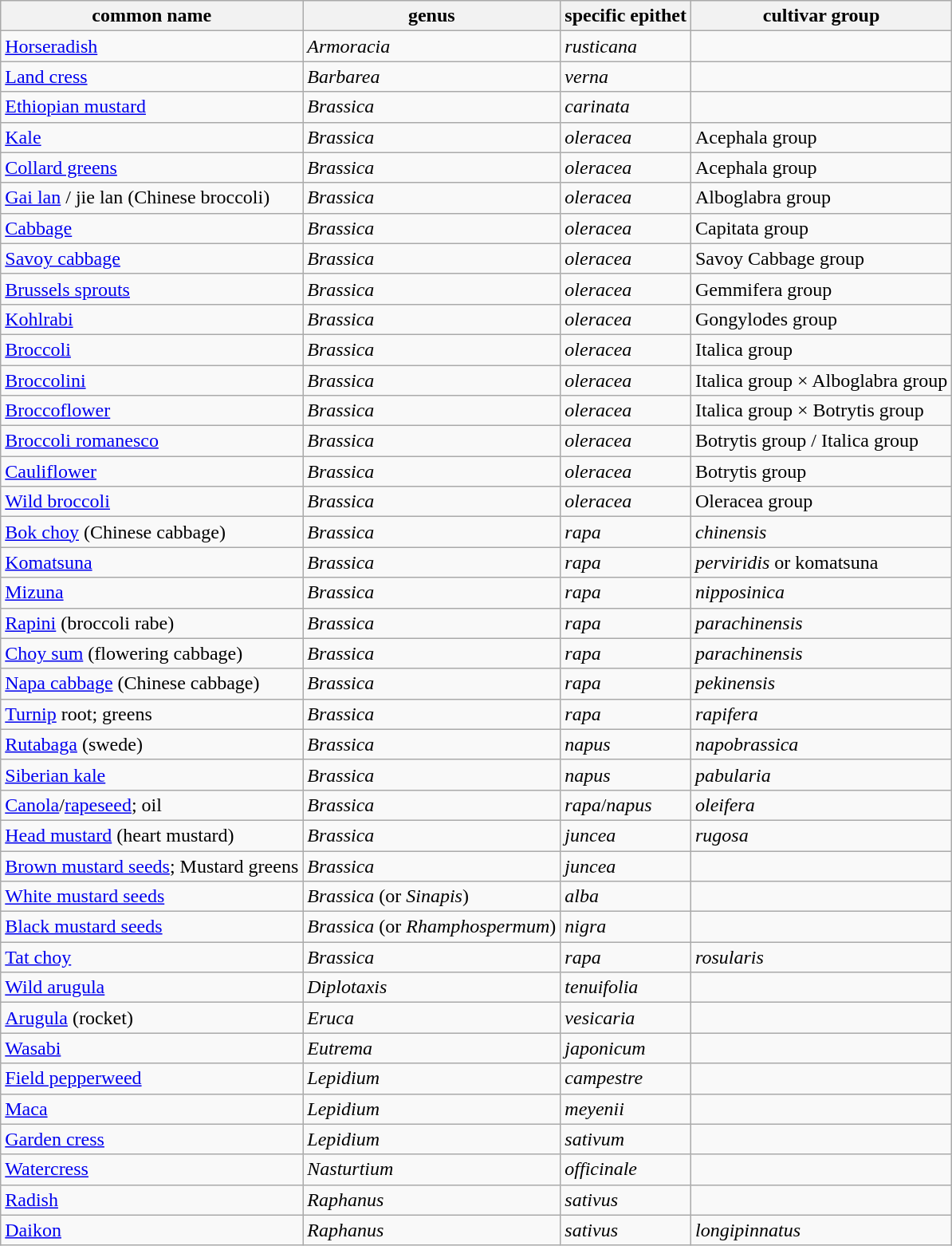<table class="wikitable">
<tr>
<th>common name</th>
<th>genus</th>
<th>specific epithet</th>
<th>cultivar group</th>
</tr>
<tr --->
<td><a href='#'>Horseradish</a></td>
<td><em>Armoracia</em></td>
<td><em>rusticana</em></td>
<td></td>
</tr>
<tr --->
<td><a href='#'>Land cress</a></td>
<td><em>Barbarea</em></td>
<td><em>verna</em></td>
<td></td>
</tr>
<tr --->
<td><a href='#'>Ethiopian mustard</a></td>
<td><em>Brassica</em></td>
<td><em>carinata</em></td>
<td></td>
</tr>
<tr --->
<td><a href='#'>Kale</a></td>
<td><em>Brassica</em></td>
<td><em>oleracea</em></td>
<td>Acephala group</td>
</tr>
<tr -->
<td><a href='#'>Collard greens</a></td>
<td><em>Brassica</em></td>
<td><em>oleracea</em></td>
<td>Acephala group</td>
</tr>
<tr --->
<td><a href='#'>Gai lan</a> / jie lan (Chinese broccoli)</td>
<td><em>Brassica</em></td>
<td><em>oleracea</em></td>
<td>Alboglabra group</td>
</tr>
<tr --->
<td><a href='#'>Cabbage</a></td>
<td><em>Brassica</em></td>
<td><em>oleracea</em></td>
<td>Capitata group</td>
</tr>
<tr --->
<td><a href='#'>Savoy cabbage</a></td>
<td><em>Brassica</em></td>
<td><em>oleracea</em></td>
<td>Savoy Cabbage group</td>
</tr>
<tr --->
<td><a href='#'>Brussels sprouts</a></td>
<td><em>Brassica</em></td>
<td><em>oleracea</em></td>
<td>Gemmifera group</td>
</tr>
<tr --->
<td><a href='#'>Kohlrabi</a></td>
<td><em>Brassica</em></td>
<td><em>oleracea</em></td>
<td>Gongylodes group</td>
</tr>
<tr --->
<td><a href='#'>Broccoli</a></td>
<td><em>Brassica</em></td>
<td><em>oleracea</em></td>
<td>Italica group</td>
</tr>
<tr --->
<td><a href='#'>Broccolini</a></td>
<td><em>Brassica</em></td>
<td><em>oleracea</em></td>
<td>Italica group × Alboglabra group</td>
</tr>
<tr --->
<td><a href='#'>Broccoflower</a></td>
<td><em>Brassica</em></td>
<td><em>oleracea</em></td>
<td>Italica group × Botrytis group</td>
</tr>
<tr --->
<td><a href='#'>Broccoli romanesco</a></td>
<td><em>Brassica</em></td>
<td><em>oleracea</em></td>
<td>Botrytis group / Italica group</td>
</tr>
<tr --->
<td><a href='#'>Cauliflower</a></td>
<td><em>Brassica</em></td>
<td><em>oleracea</em></td>
<td>Botrytis group</td>
</tr>
<tr --->
<td><a href='#'>Wild broccoli</a></td>
<td><em>Brassica</em></td>
<td><em>oleracea</em></td>
<td>Oleracea group</td>
</tr>
<tr --->
<td><a href='#'>Bok choy</a> (Chinese cabbage)</td>
<td><em>Brassica</em></td>
<td><em>rapa</em></td>
<td><em>chinensis</em></td>
</tr>
<tr --->
<td><a href='#'>Komatsuna</a></td>
<td><em>Brassica</em></td>
<td><em>rapa</em></td>
<td><em>perviridis</em> or komatsuna</td>
</tr>
<tr --->
<td><a href='#'>Mizuna</a></td>
<td><em>Brassica</em></td>
<td><em>rapa</em></td>
<td><em>nipposinica</em></td>
</tr>
<tr --->
<td><a href='#'>Rapini</a> (broccoli rabe)</td>
<td><em>Brassica</em></td>
<td><em>rapa</em></td>
<td><em>parachinensis</em></td>
</tr>
<tr --->
<td><a href='#'>Choy sum</a> (flowering cabbage)</td>
<td><em>Brassica</em></td>
<td><em>rapa</em></td>
<td><em>parachinensis</em></td>
</tr>
<tr --->
<td><a href='#'>Napa cabbage</a> (Chinese cabbage)</td>
<td><em>Brassica</em></td>
<td><em>rapa</em></td>
<td><em>pekinensis</em></td>
</tr>
<tr --->
<td><a href='#'>Turnip</a> root; greens</td>
<td><em>Brassica</em></td>
<td><em>rapa</em></td>
<td><em>rapifera</em></td>
</tr>
<tr --->
<td><a href='#'>Rutabaga</a> (swede)</td>
<td><em>Brassica</em></td>
<td><em>napus</em></td>
<td><em>napobrassica</em></td>
</tr>
<tr --->
<td><a href='#'>Siberian kale</a></td>
<td><em>Brassica</em></td>
<td><em>napus</em></td>
<td><em>pabularia</em></td>
</tr>
<tr --->
<td><a href='#'>Canola</a>/<a href='#'>rapeseed</a>; oil</td>
<td><em>Brassica</em></td>
<td><em>rapa</em>/<em>napus</em></td>
<td><em>oleifera</em></td>
</tr>
<tr --->
<td><a href='#'>Head mustard</a> (heart mustard)</td>
<td><em>Brassica</em></td>
<td><em>juncea</em></td>
<td><em>rugosa</em></td>
</tr>
<tr --->
<td><a href='#'>Brown mustard seeds</a>; Mustard greens</td>
<td><em>Brassica</em></td>
<td><em>juncea</em></td>
<td></td>
</tr>
<tr --->
<td><a href='#'>White mustard seeds</a></td>
<td><em>Brassica</em> (or <em>Sinapis</em>)</td>
<td><em>alba</em></td>
<td></td>
</tr>
<tr --->
<td><a href='#'>Black mustard seeds</a></td>
<td><em>Brassica</em> (or <em>Rhamphospermum</em>)</td>
<td><em>nigra</em></td>
<td></td>
</tr>
<tr --->
<td><a href='#'>Tat choy</a></td>
<td><em>Brassica</em></td>
<td><em>rapa</em></td>
<td><em>rosularis</em></td>
</tr>
<tr --->
<td><a href='#'>Wild arugula</a></td>
<td><em>Diplotaxis</em></td>
<td><em>tenuifolia</em></td>
<td></td>
</tr>
<tr --->
<td><a href='#'>Arugula</a> (rocket)</td>
<td><em>Eruca</em></td>
<td><em>vesicaria</em></td>
<td></td>
</tr>
<tr --->
<td><a href='#'>Wasabi</a></td>
<td><em>Eutrema</em></td>
<td><em>japonicum</em></td>
<td></td>
</tr>
<tr --->
<td><a href='#'>Field pepperweed</a></td>
<td><em>Lepidium</em></td>
<td><em>campestre</em></td>
<td></td>
</tr>
<tr --->
<td><a href='#'>Maca</a></td>
<td><em>Lepidium</em></td>
<td><em>meyenii</em></td>
<td></td>
</tr>
<tr --->
<td><a href='#'>Garden cress</a></td>
<td><em>Lepidium</em></td>
<td><em>sativum</em></td>
<td></td>
</tr>
<tr --->
<td><a href='#'>Watercress</a></td>
<td><em>Nasturtium</em></td>
<td><em>officinale</em></td>
<td></td>
</tr>
<tr --->
<td><a href='#'>Radish</a></td>
<td><em>Raphanus</em></td>
<td><em>sativus</em></td>
<td></td>
</tr>
<tr --->
<td><a href='#'>Daikon</a></td>
<td><em>Raphanus</em></td>
<td><em>sativus</em></td>
<td><em>longipinnatus</em></td>
</tr>
</table>
